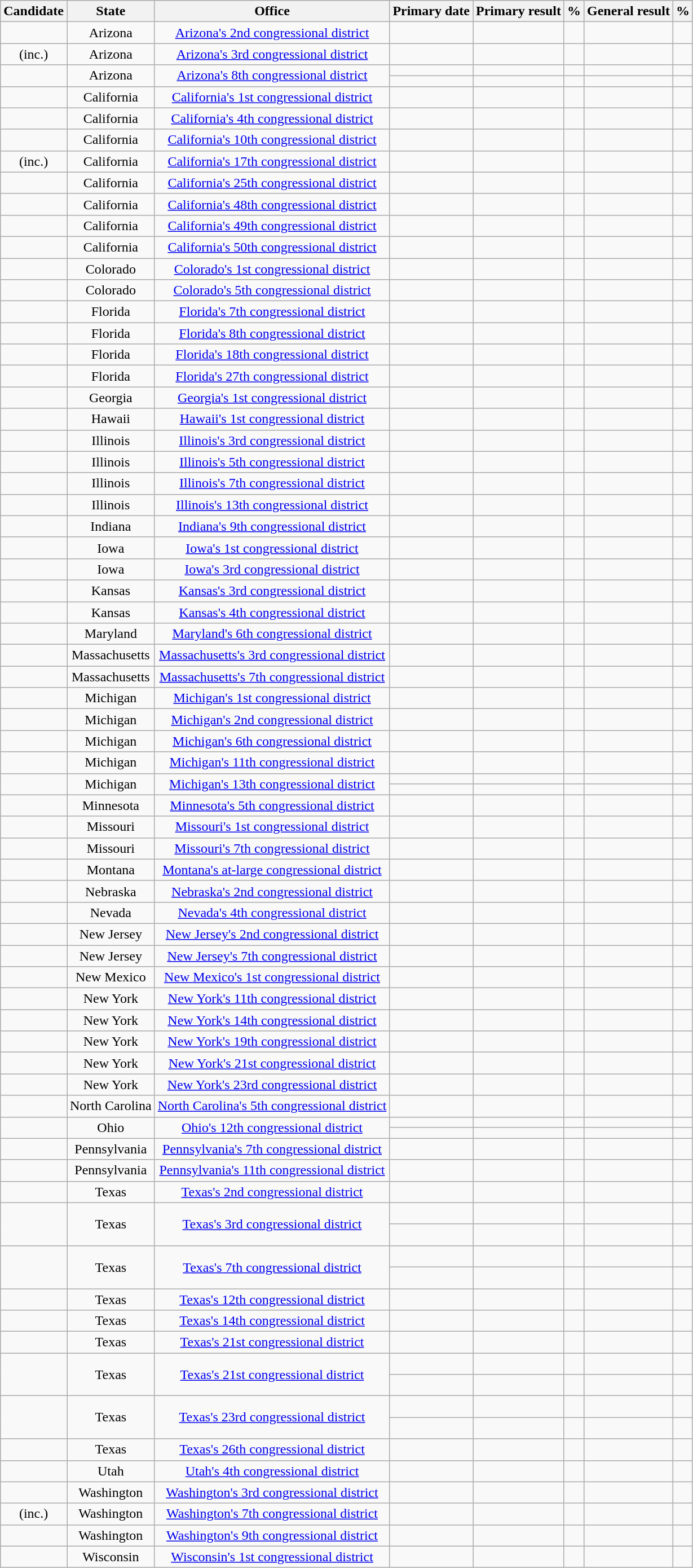<table class="wikitable mw-collapsible">
<tr>
<th bgcolor=teal><span>Candidate</span></th>
<th bgcolor=teal><span>State</span></th>
<th bgcolor=teal><span>Office</span></th>
<th bgcolor=teal><span>Primary date</span></th>
<th bgcolor=teal data-sort-type="date"><span>Primary result</span></th>
<th bgcolor=teal><span><abbr>%</abbr></span></th>
<th bgcolor=teal><span>General result</span></th>
<th bgcolor=teal><span><abbr>%</abbr></span></th>
</tr>
<tr style="text-align:center;">
<td></td>
<td> Arizona</td>
<td><a href='#'>Arizona's 2nd congressional district</a></td>
<td><a href='#'></a></td>
<td></td>
<td></td>
<td></td>
<td></td>
</tr>
<tr style="text-align:center;">
<td> (inc.)</td>
<td> Arizona</td>
<td><a href='#'>Arizona's 3rd congressional district</a></td>
<td><a href='#'></a></td>
<td></td>
<td></td>
<td></td>
<td></td>
</tr>
<tr style="text-align:center;">
<td rowspan=2></td>
<td rowspan=2> Arizona</td>
<td rowspan=2><a href='#'>Arizona's 8th congressional district</a></td>
<td><a href='#'></a></td>
<td></td>
<td></td>
<td></td>
<td></td>
</tr>
<tr style="text-align:center;">
<td><a href='#'></a></td>
<td></td>
<td></td>
<td></td>
<td></td>
</tr>
<tr style="text-align:center;">
<td></td>
<td> California</td>
<td><a href='#'>California's 1st congressional district</a></td>
<td><a href='#'></a></td>
<td></td>
<td></td>
<td></td>
<td></td>
</tr>
<tr style="text-align:center;">
<td></td>
<td> California</td>
<td><a href='#'>California's 4th congressional district</a></td>
<td><a href='#'></a></td>
<td></td>
<td></td>
<td></td>
<td></td>
</tr>
<tr style="text-align:center;">
<td></td>
<td> California</td>
<td><a href='#'>California's 10th congressional district</a></td>
<td><a href='#'></a></td>
<td></td>
<td></td>
<td></td>
<td></td>
</tr>
<tr style="text-align:center;">
<td> (inc.)</td>
<td> California</td>
<td><a href='#'>California's 17th congressional district</a></td>
<td><a href='#'></a></td>
<td></td>
<td></td>
<td></td>
<td></td>
</tr>
<tr style="text-align:center;">
<td></td>
<td> California</td>
<td><a href='#'>California's 25th congressional district</a></td>
<td><a href='#'></a></td>
<td></td>
<td></td>
<td></td>
<td></td>
</tr>
<tr style="text-align:center;">
<td></td>
<td> California</td>
<td><a href='#'>California's 48th congressional district</a></td>
<td><a href='#'></a></td>
<td></td>
<td></td>
<td></td>
<td></td>
</tr>
<tr style="text-align:center;">
<td></td>
<td> California</td>
<td><a href='#'>California's 49th congressional district</a></td>
<td><a href='#'></a></td>
<td></td>
<td></td>
<td></td>
<td></td>
</tr>
<tr style="text-align:center;">
<td></td>
<td> California</td>
<td><a href='#'>California's 50th congressional district</a></td>
<td><a href='#'></a></td>
<td></td>
<td></td>
<td></td>
<td></td>
</tr>
<tr style="text-align:center;">
<td></td>
<td> Colorado</td>
<td><a href='#'>Colorado's 1st congressional district</a></td>
<td><a href='#'></a></td>
<td></td>
<td></td>
<td></td>
<td></td>
</tr>
<tr style="text-align:center;">
<td></td>
<td> Colorado</td>
<td><a href='#'>Colorado's 5th congressional district</a></td>
<td><a href='#'></a></td>
<td></td>
<td></td>
<td></td>
<td></td>
</tr>
<tr style="text-align:center;">
<td></td>
<td> Florida</td>
<td><a href='#'>Florida's 7th congressional district</a></td>
<td><a href='#'></a></td>
<td></td>
<td></td>
<td></td>
<td></td>
</tr>
<tr style="text-align:center;">
<td></td>
<td> Florida</td>
<td><a href='#'>Florida's 8th congressional district</a></td>
<td><a href='#'></a></td>
<td></td>
<td></td>
<td></td>
<td></td>
</tr>
<tr style="text-align:center;">
<td></td>
<td> Florida</td>
<td><a href='#'>Florida's 18th congressional district</a></td>
<td><a href='#'></a></td>
<td></td>
<td></td>
<td></td>
<td></td>
</tr>
<tr style="text-align:center;">
<td></td>
<td> Florida</td>
<td><a href='#'>Florida's 27th congressional district</a></td>
<td><a href='#'></a></td>
<td></td>
<td></td>
<td></td>
<td></td>
</tr>
<tr style="text-align:center;">
<td></td>
<td>Georgia</td>
<td><a href='#'>Georgia's 1st congressional district</a></td>
<td><a href='#'></a></td>
<td></td>
<td></td>
<td></td>
<td></td>
</tr>
<tr style="text-align:center;">
<td></td>
<td> Hawaii</td>
<td><a href='#'>Hawaii's 1st congressional district</a></td>
<td><a href='#'></a></td>
<td></td>
<td></td>
<td></td>
<td></td>
</tr>
<tr style="text-align:center;">
<td></td>
<td> Illinois</td>
<td><a href='#'>Illinois's 3rd congressional district</a></td>
<td><a href='#'></a></td>
<td></td>
<td></td>
<td></td>
<td></td>
</tr>
<tr style="text-align:center;">
<td></td>
<td> Illinois</td>
<td><a href='#'>Illinois's 5th congressional district</a></td>
<td><a href='#'></a></td>
<td></td>
<td></td>
<td></td>
<td></td>
</tr>
<tr style="text-align:center;">
<td></td>
<td> Illinois</td>
<td><a href='#'>Illinois's 7th congressional district</a></td>
<td><a href='#'></a></td>
<td></td>
<td></td>
<td></td>
<td></td>
</tr>
<tr style="text-align:center;">
<td></td>
<td> Illinois</td>
<td><a href='#'>Illinois's 13th congressional district</a></td>
<td><a href='#'></a></td>
<td></td>
<td></td>
<td></td>
<td></td>
</tr>
<tr style="text-align:center;">
<td></td>
<td> Indiana</td>
<td><a href='#'>Indiana's 9th congressional district</a></td>
<td><a href='#'></a></td>
<td></td>
<td></td>
<td></td>
<td></td>
</tr>
<tr style="text-align:center;">
<td></td>
<td> Iowa</td>
<td><a href='#'>Iowa's 1st congressional district</a></td>
<td><a href='#'></a></td>
<td></td>
<td></td>
<td></td>
<td></td>
</tr>
<tr style="text-align:center;">
<td></td>
<td> Iowa</td>
<td><a href='#'>Iowa's 3rd congressional district</a></td>
<td><a href='#'></a></td>
<td></td>
<td></td>
<td></td>
<td></td>
</tr>
<tr style="text-align:center;">
<td></td>
<td> Kansas</td>
<td><a href='#'>Kansas's 3rd congressional district</a></td>
<td><a href='#'></a></td>
<td></td>
<td></td>
<td></td>
<td></td>
</tr>
<tr style="text-align:center;">
<td></td>
<td> Kansas</td>
<td><a href='#'>Kansas's 4th congressional district</a></td>
<td><a href='#'></a></td>
<td></td>
<td></td>
<td></td>
<td></td>
</tr>
<tr style="text-align:center;">
<td></td>
<td> Maryland</td>
<td><a href='#'>Maryland's 6th congressional district</a></td>
<td><a href='#'></a></td>
<td></td>
<td></td>
<td></td>
<td></td>
</tr>
<tr style="text-align:center;">
<td></td>
<td> Massachusetts</td>
<td><a href='#'>Massachusetts's 3rd congressional district</a></td>
<td><a href='#'></a></td>
<td></td>
<td></td>
<td></td>
<td></td>
</tr>
<tr style="text-align:center;">
<td></td>
<td> Massachusetts</td>
<td><a href='#'>Massachusetts's 7th congressional district</a></td>
<td><a href='#'></a></td>
<td></td>
<td></td>
<td></td>
<td></td>
</tr>
<tr style="text-align:center;">
<td></td>
<td> Michigan</td>
<td><a href='#'>Michigan's 1st congressional district</a></td>
<td><a href='#'></a></td>
<td></td>
<td></td>
<td></td>
<td></td>
</tr>
<tr style="text-align:center;">
<td></td>
<td> Michigan</td>
<td><a href='#'>Michigan's 2nd congressional district</a></td>
<td><a href='#'></a></td>
<td></td>
<td></td>
<td></td>
<td></td>
</tr>
<tr style="text-align:center;">
<td></td>
<td> Michigan</td>
<td><a href='#'>Michigan's 6th congressional district</a></td>
<td><a href='#'></a></td>
<td></td>
<td></td>
<td></td>
<td></td>
</tr>
<tr style="text-align:center;">
<td></td>
<td> Michigan</td>
<td><a href='#'>Michigan's 11th congressional district</a></td>
<td><a href='#'></a></td>
<td></td>
<td></td>
<td></td>
<td></td>
</tr>
<tr style="text-align:center;">
<td rowspan=2></td>
<td rowspan=2> Michigan</td>
<td rowspan=2><a href='#'>Michigan's 13th congressional district</a></td>
<td><a href='#'></a></td>
<td></td>
<td></td>
<td></td>
<td></td>
</tr>
<tr style="text-align:center;">
<td><a href='#'></a></td>
<td></td>
<td></td>
<td></td>
<td></td>
</tr>
<tr style="text-align:center;">
<td></td>
<td> Minnesota</td>
<td><a href='#'>Minnesota's 5th congressional district</a></td>
<td><a href='#'></a></td>
<td></td>
<td></td>
<td></td>
<td></td>
</tr>
<tr style="text-align:center;">
<td></td>
<td> Missouri</td>
<td><a href='#'>Missouri's 1st congressional district</a></td>
<td><a href='#'></a></td>
<td></td>
<td></td>
<td></td>
<td></td>
</tr>
<tr style="text-align:center;">
<td></td>
<td> Missouri</td>
<td><a href='#'>Missouri's 7th congressional district</a></td>
<td><a href='#'></a></td>
<td></td>
<td></td>
<td></td>
<td></td>
</tr>
<tr style="text-align:center;">
<td></td>
<td> Montana</td>
<td><a href='#'>Montana's at-large congressional district</a></td>
<td><a href='#'></a></td>
<td></td>
<td></td>
<td></td>
<td></td>
</tr>
<tr style="text-align:center;">
<td></td>
<td> Nebraska</td>
<td><a href='#'>Nebraska's 2nd congressional district</a></td>
<td><a href='#'></a></td>
<td></td>
<td></td>
<td></td>
<td></td>
</tr>
<tr style="text-align:center;">
<td></td>
<td> Nevada</td>
<td><a href='#'>Nevada's 4th congressional district</a></td>
<td><a href='#'></a></td>
<td></td>
<td></td>
<td></td>
<td></td>
</tr>
<tr style="text-align:center;">
<td></td>
<td> New Jersey</td>
<td><a href='#'>New Jersey's 2nd congressional district</a></td>
<td><a href='#'></a></td>
<td></td>
<td></td>
<td></td>
<td></td>
</tr>
<tr style="text-align:center;">
<td></td>
<td> New Jersey</td>
<td><a href='#'>New Jersey's 7th congressional district</a></td>
<td><a href='#'></a></td>
<td></td>
<td></td>
<td></td>
<td></td>
</tr>
<tr style="text-align:center;">
<td></td>
<td> New Mexico</td>
<td><a href='#'>New Mexico's 1st congressional district</a></td>
<td><a href='#'></a></td>
<td></td>
<td></td>
<td></td>
<td></td>
</tr>
<tr style="text-align:center;">
<td></td>
<td> New York</td>
<td><a href='#'>New York's 11th congressional district</a></td>
<td><a href='#'></a></td>
<td></td>
<td></td>
<td></td>
<td></td>
</tr>
<tr style="text-align:center;">
<td></td>
<td> New York</td>
<td><a href='#'>New York's 14th congressional district</a></td>
<td><a href='#'></a></td>
<td></td>
<td></td>
<td></td>
<td></td>
</tr>
<tr style="text-align:center;">
<td></td>
<td> New York</td>
<td><a href='#'>New York's 19th congressional district</a></td>
<td><a href='#'></a></td>
<td></td>
<td></td>
<td></td>
<td></td>
</tr>
<tr style="text-align:center;">
<td></td>
<td> New York</td>
<td><a href='#'>New York's 21st congressional district</a></td>
<td><a href='#'></a></td>
<td></td>
<td></td>
<td></td>
<td></td>
</tr>
<tr style="text-align:center;">
<td></td>
<td> New York</td>
<td><a href='#'>New York's 23rd congressional district</a></td>
<td><a href='#'></a></td>
<td></td>
<td></td>
<td></td>
<td></td>
</tr>
<tr style="text-align:center;">
<td></td>
<td> North Carolina</td>
<td><a href='#'>North Carolina's 5th congressional district</a></td>
<td><a href='#'></a></td>
<td></td>
<td></td>
<td></td>
<td></td>
</tr>
<tr style="text-align:center;">
<td rowspan=2></td>
<td rowspan=2> Ohio</td>
<td rowspan=2><a href='#'>Ohio's 12th congressional district</a></td>
<td><a href='#'></a></td>
<td></td>
<td></td>
<td></td>
<td></td>
</tr>
<tr style="text-align:center;">
<td><a href='#'></a></td>
<td></td>
<td></td>
<td></td>
<td></td>
</tr>
<tr style="text-align:center;">
<td></td>
<td> Pennsylvania</td>
<td><a href='#'>Pennsylvania's 7th congressional district</a></td>
<td><a href='#'></a></td>
<td></td>
<td></td>
<td></td>
<td></td>
</tr>
<tr style="text-align:center;">
<td></td>
<td> Pennsylvania</td>
<td><a href='#'>Pennsylvania's 11th congressional district</a></td>
<td><a href='#'></a></td>
<td></td>
<td></td>
<td></td>
<td></td>
</tr>
<tr style="text-align:center;">
<td></td>
<td> Texas</td>
<td><a href='#'>Texas's 2nd congressional district</a></td>
<td><a href='#'></a><br></td>
<td></td>
<td></td>
<td></td>
<td></td>
</tr>
<tr style="text-align:center;">
<td rowspan=2></td>
<td rowspan=2> Texas</td>
<td rowspan=2><a href='#'>Texas's 3rd congressional district</a></td>
<td><a href='#'></a><br></td>
<td></td>
<td></td>
<td></td>
<td></td>
</tr>
<tr style="text-align:center;">
<td><a href='#'></a><br></td>
<td></td>
<td></td>
<td></td>
<td></td>
</tr>
<tr style="text-align:center;">
<td rowspan=2></td>
<td rowspan=2> Texas</td>
<td rowspan=2><a href='#'>Texas's 7th congressional district</a></td>
<td><a href='#'></a><br></td>
<td></td>
<td></td>
<td></td>
<td></td>
</tr>
<tr style="text-align:center;">
<td><a href='#'></a><br></td>
<td></td>
<td></td>
<td></td>
<td></td>
</tr>
<tr style="text-align:center;">
<td></td>
<td> Texas</td>
<td><a href='#'>Texas's 12th congressional district</a></td>
<td><a href='#'></a></td>
<td></td>
<td></td>
<td></td>
<td></td>
</tr>
<tr style="text-align:center;">
<td></td>
<td> Texas</td>
<td><a href='#'>Texas's 14th congressional district</a></td>
<td><a href='#'></a></td>
<td></td>
<td></td>
<td></td>
<td></td>
</tr>
<tr style="text-align:center;">
<td></td>
<td> Texas</td>
<td><a href='#'>Texas's 21st congressional district</a></td>
<td><a href='#'></a><br></td>
<td></td>
<td></td>
<td></td>
<td></td>
</tr>
<tr style="text-align:center;">
<td rowspan=2></td>
<td rowspan=2> Texas</td>
<td rowspan=2><a href='#'>Texas's 21st congressional district</a></td>
<td><a href='#'></a><br></td>
<td></td>
<td></td>
<td></td>
<td></td>
</tr>
<tr style="text-align:center;">
<td><a href='#'></a><br></td>
<td></td>
<td></td>
<td></td>
<td></td>
</tr>
<tr style="text-align:center;">
<td rowspan=2></td>
<td rowspan=2> Texas</td>
<td rowspan=2><a href='#'>Texas's 23rd congressional district</a></td>
<td><a href='#'></a><br></td>
<td></td>
<td></td>
<td></td>
<td></td>
</tr>
<tr style="text-align:center;">
<td><a href='#'></a><br></td>
<td></td>
<td></td>
<td></td>
<td></td>
</tr>
<tr style="text-align:center;">
<td></td>
<td> Texas</td>
<td><a href='#'>Texas's 26th congressional district</a></td>
<td><a href='#'></a></td>
<td></td>
<td></td>
<td></td>
<td></td>
</tr>
<tr style="text-align:center;">
<td></td>
<td> Utah</td>
<td><a href='#'>Utah's 4th congressional district</a></td>
<td><a href='#'></a></td>
<td></td>
<td></td>
<td></td>
<td></td>
</tr>
<tr style="text-align:center;">
<td></td>
<td> Washington</td>
<td><a href='#'>Washington's 3rd congressional district</a></td>
<td><a href='#'></a></td>
<td></td>
<td></td>
<td></td>
<td></td>
</tr>
<tr style="text-align:center;">
<td> (inc.)</td>
<td> Washington</td>
<td><a href='#'>Washington's 7th congressional district</a></td>
<td><a href='#'></a></td>
<td></td>
<td></td>
<td></td>
<td></td>
</tr>
<tr style="text-align:center;">
<td></td>
<td> Washington</td>
<td><a href='#'>Washington's 9th congressional district</a></td>
<td><a href='#'></a></td>
<td></td>
<td></td>
<td></td>
<td></td>
</tr>
<tr style="text-align:center;">
<td></td>
<td> Wisconsin</td>
<td><a href='#'>Wisconsin's 1st congressional district</a></td>
<td><a href='#'></a></td>
<td></td>
<td></td>
<td></td>
<td></td>
</tr>
</table>
